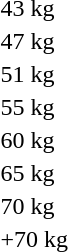<table>
<tr>
<td rowspan=2>43 kg</td>
<td rowspan=2></td>
<td rowspan=2></td>
<td></td>
</tr>
<tr>
<td></td>
</tr>
<tr>
<td rowspan=2>47 kg</td>
<td rowspan=2></td>
<td rowspan=2></td>
<td></td>
</tr>
<tr>
<td></td>
</tr>
<tr>
<td rowspan=2>51 kg</td>
<td rowspan=2></td>
<td rowspan=2></td>
<td></td>
</tr>
<tr>
<td></td>
</tr>
<tr>
<td rowspan=2>55 kg</td>
<td rowspan=2></td>
<td rowspan=2></td>
<td></td>
</tr>
<tr>
<td></td>
</tr>
<tr>
<td rowspan=2>60 kg</td>
<td rowspan=2></td>
<td rowspan=2></td>
<td></td>
</tr>
<tr>
<td></td>
</tr>
<tr>
<td rowspan=2>65 kg</td>
<td rowspan=2></td>
<td rowspan=2></td>
<td></td>
</tr>
<tr>
<td></td>
</tr>
<tr>
<td rowspan=2>70 kg</td>
<td rowspan=2></td>
<td rowspan=2></td>
<td></td>
</tr>
<tr>
<td></td>
</tr>
<tr>
<td rowspan=2>+70 kg</td>
<td rowspan=2></td>
<td rowspan=2></td>
<td></td>
</tr>
<tr>
<td></td>
</tr>
</table>
